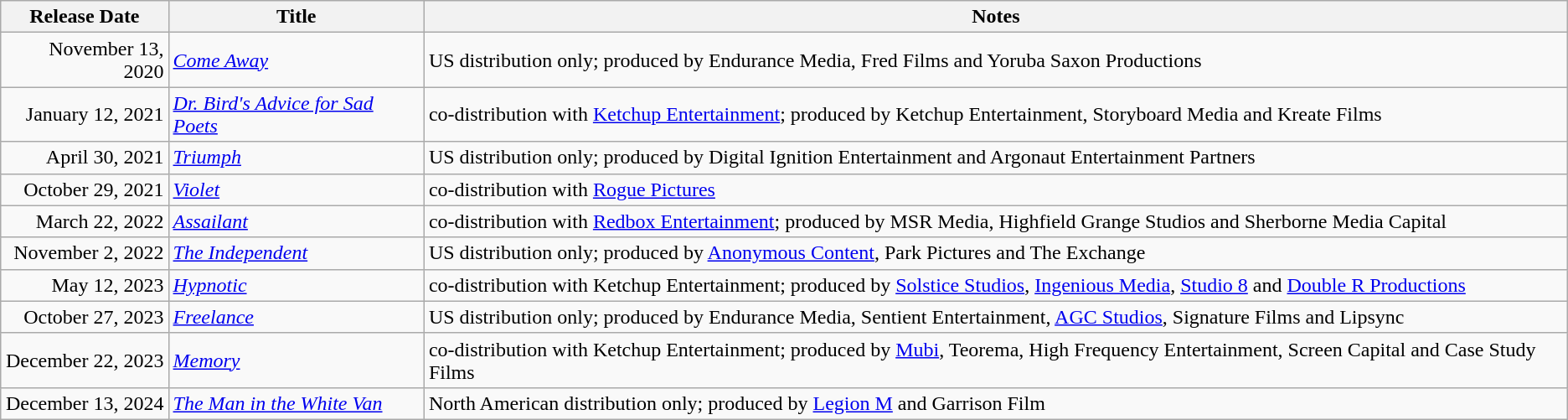<table class="wikitable sortable">
<tr>
<th>Release Date</th>
<th>Title</th>
<th>Notes</th>
</tr>
<tr>
<td align="right">November 13, 2020</td>
<td><em><a href='#'>Come Away</a></em></td>
<td>US distribution only; produced by Endurance Media, Fred Films and Yoruba Saxon Productions</td>
</tr>
<tr>
<td align="right">January 12, 2021</td>
<td><em><a href='#'>Dr. Bird's Advice for Sad Poets</a></em></td>
<td>co-distribution with <a href='#'>Ketchup Entertainment</a>; produced by Ketchup Entertainment, Storyboard Media and Kreate Films</td>
</tr>
<tr>
<td align="right">April 30, 2021</td>
<td><em><a href='#'>Triumph</a></em></td>
<td>US distribution only; produced by Digital Ignition Entertainment and Argonaut Entertainment Partners</td>
</tr>
<tr>
<td align="right">October 29, 2021</td>
<td><em><a href='#'>Violet</a></em></td>
<td>co-distribution with <a href='#'>Rogue Pictures</a></td>
</tr>
<tr>
<td align="right">March 22, 2022</td>
<td><em><a href='#'>Assailant</a></em></td>
<td>co-distribution with <a href='#'>Redbox Entertainment</a>; produced by MSR Media, Highfield Grange Studios and Sherborne Media Capital</td>
</tr>
<tr>
<td align="right">November 2, 2022</td>
<td><em><a href='#'>The Independent</a></em></td>
<td>US distribution only; produced by <a href='#'>Anonymous Content</a>, Park Pictures and The Exchange</td>
</tr>
<tr>
<td align="right">May 12, 2023</td>
<td><em><a href='#'>Hypnotic</a></em></td>
<td>co-distribution with Ketchup Entertainment; produced by <a href='#'>Solstice Studios</a>, <a href='#'>Ingenious Media</a>, <a href='#'>Studio 8</a> and <a href='#'>Double R Productions</a></td>
</tr>
<tr>
<td align="right">October 27, 2023</td>
<td><em><a href='#'>Freelance</a></em></td>
<td>US distribution only; produced by Endurance Media, Sentient Entertainment, <a href='#'>AGC Studios</a>, Signature Films and Lipsync</td>
</tr>
<tr>
<td align="right">December 22, 2023</td>
<td><em><a href='#'>Memory</a></em></td>
<td>co-distribution with Ketchup Entertainment; produced by <a href='#'>Mubi</a>, Teorema, High Frequency Entertainment, Screen Capital and Case Study Films</td>
</tr>
<tr>
<td align="right">December 13, 2024</td>
<td><em><a href='#'>The Man in the White Van</a></em></td>
<td>North American distribution only; produced by <a href='#'>Legion M</a> and Garrison Film</td>
</tr>
</table>
